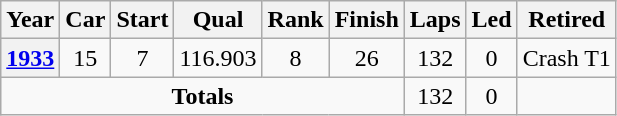<table class="wikitable" style="text-align:center">
<tr>
<th>Year</th>
<th>Car</th>
<th>Start</th>
<th>Qual</th>
<th>Rank</th>
<th>Finish</th>
<th>Laps</th>
<th>Led</th>
<th>Retired</th>
</tr>
<tr>
<th><a href='#'>1933</a></th>
<td>15</td>
<td>7</td>
<td>116.903</td>
<td>8</td>
<td>26</td>
<td>132</td>
<td>0</td>
<td>Crash T1</td>
</tr>
<tr>
<td colspan=6><strong>Totals</strong></td>
<td>132</td>
<td>0</td>
<td></td>
</tr>
</table>
